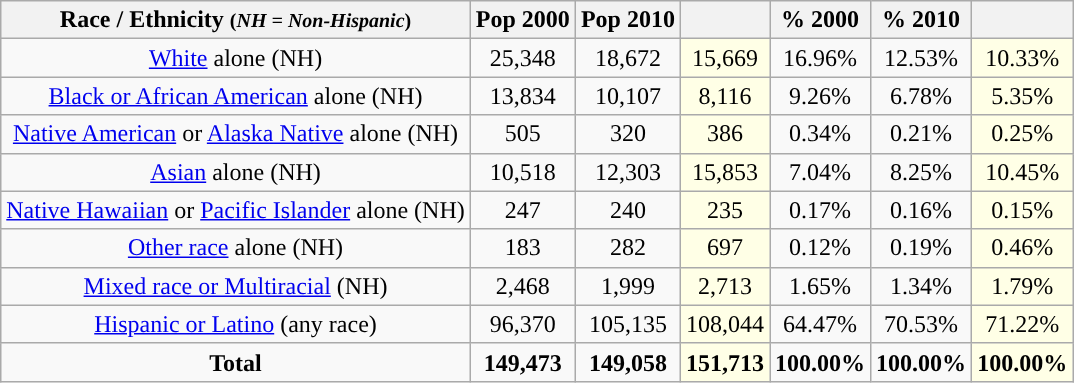<table class="wikitable" style="text-align:center;">
<tr>
<th>Race / Ethnicity <small>(<em>NH = Non-Hispanic</em>)</small></th>
<th>Pop 2000</th>
<th>Pop 2010</th>
<th></th>
<th>% 2000</th>
<th>% 2010</th>
<th></th>
</tr>
<tr>
<td><a href='#'>White</a> alone (NH)</td>
<td>25,348</td>
<td>18,672</td>
<td style='background: #ffffe6;'>15,669</td>
<td>16.96%</td>
<td>12.53%</td>
<td style='background: #ffffe6;'>10.33%</td>
</tr>
<tr>
<td><a href='#'>Black or African American</a> alone (NH)</td>
<td>13,834</td>
<td>10,107</td>
<td style='background: #ffffe6;'>8,116</td>
<td>9.26%</td>
<td>6.78%</td>
<td style='background: #ffffe6;'>5.35%</td>
</tr>
<tr>
<td><a href='#'>Native American</a> or <a href='#'>Alaska Native</a> alone (NH)</td>
<td>505</td>
<td>320</td>
<td style='background: #ffffe6;'>386</td>
<td>0.34%</td>
<td>0.21%</td>
<td style='background: #ffffe6;'>0.25%</td>
</tr>
<tr>
<td><a href='#'>Asian</a> alone (NH)</td>
<td>10,518</td>
<td>12,303</td>
<td style='background: #ffffe6;'>15,853</td>
<td>7.04%</td>
<td>8.25%</td>
<td style='background: #ffffe6;'>10.45%</td>
</tr>
<tr>
<td><a href='#'>Native Hawaiian</a> or <a href='#'>Pacific Islander</a> alone (NH)</td>
<td>247</td>
<td>240</td>
<td style='background: #ffffe6;'>235</td>
<td>0.17%</td>
<td>0.16%</td>
<td style='background: #ffffe6;'>0.15%</td>
</tr>
<tr>
<td><a href='#'>Other race</a> alone (NH)</td>
<td>183</td>
<td>282</td>
<td style='background: #ffffe6;'>697</td>
<td>0.12%</td>
<td>0.19%</td>
<td style='background: #ffffe6;'>0.46%</td>
</tr>
<tr>
<td><a href='#'>Mixed race or Multiracial</a> (NH)</td>
<td>2,468</td>
<td>1,999</td>
<td style='background: #ffffe6;'>2,713</td>
<td>1.65%</td>
<td>1.34%</td>
<td style='background: #ffffe6;'>1.79%</td>
</tr>
<tr>
<td><a href='#'>Hispanic or Latino</a> (any race)</td>
<td>96,370</td>
<td>105,135</td>
<td style='background: #ffffe6;'>108,044</td>
<td>64.47%</td>
<td>70.53%</td>
<td style='background: #ffffe6;'>71.22%</td>
</tr>
<tr>
<td><strong>Total</strong></td>
<td><strong>149,473</strong></td>
<td><strong>149,058</strong></td>
<td style='background: #ffffe6;'><strong>151,713</strong></td>
<td><strong>100.00%</strong></td>
<td><strong>100.00%</strong></td>
<td style='background: #ffffe6;'><strong>100.00%</strong></td>
</tr>
</table>
